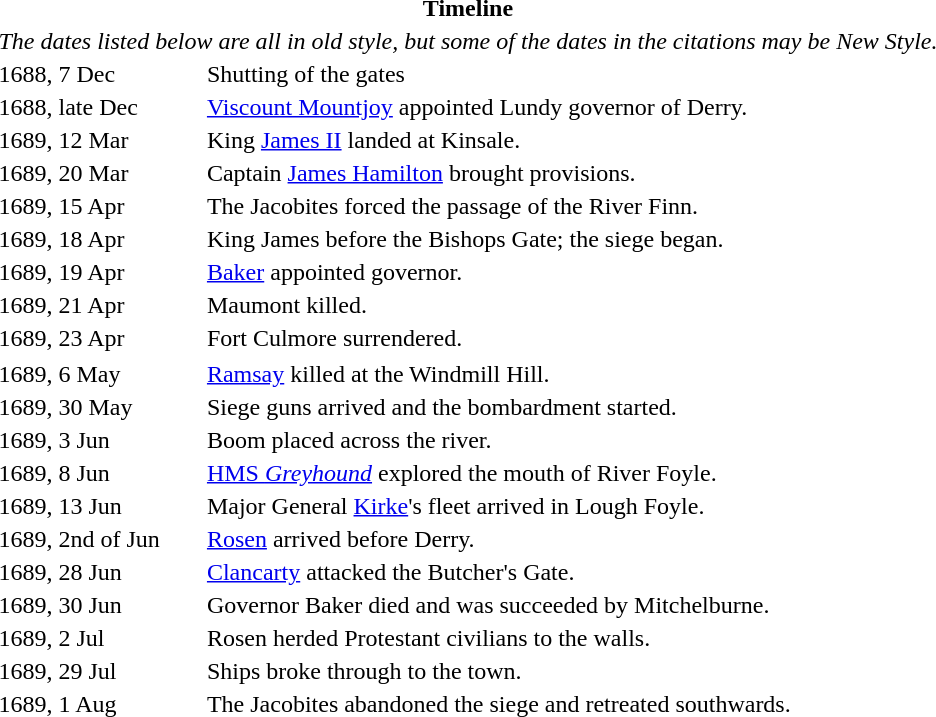<table>
<tr>
<th colspan=3>Timeline</th>
</tr>
<tr>
<td colspan=3><em>The dates listed below are all in old style, but some of the dates in the citations may be New Style.</em></td>
</tr>
<tr>
<td>1688, 7 Dec</td>
<td>Shutting of the gates</td>
</tr>
<tr>
<td>1688, late Dec</td>
<td><a href='#'>Viscount Mountjoy</a> appointed Lundy governor of Derry.</td>
</tr>
<tr>
<td>1689, 12 Mar</td>
<td>King <a href='#'>James II</a> landed at Kinsale.</td>
</tr>
<tr>
<td>1689, 20 Mar</td>
<td>Captain <a href='#'>James Hamilton</a> brought provisions.</td>
</tr>
<tr>
<td>1689, 15 Apr</td>
<td>The Jacobites forced the passage of the River Finn.</td>
</tr>
<tr>
<td>1689, 18 Apr</td>
<td>King James before the Bishops Gate; the siege began.</td>
</tr>
<tr>
<td>1689, 19 Apr</td>
<td><a href='#'>Baker</a> appointed governor.</td>
</tr>
<tr>
<td>1689, 21 Apr</td>
<td>Maumont killed.</td>
</tr>
<tr>
<td>1689, 23 Apr</td>
<td>Fort Culmore surrendered.</td>
</tr>
<tr>
</tr>
<tr>
<td>1689, 6 May</td>
<td><a href='#'>Ramsay</a> killed at the Windmill Hill.</td>
</tr>
<tr>
<td>1689, 30 May</td>
<td>Siege guns arrived and the bombardment started.</td>
</tr>
<tr>
<td>1689, 3 Jun</td>
<td>Boom placed across the river.</td>
</tr>
<tr>
<td>1689, 8 Jun</td>
<td><a href='#'>HMS <em>Greyhound</em></a> explored the mouth of River Foyle.</td>
</tr>
<tr>
<td>1689, 13 Jun</td>
<td>Major General <a href='#'>Kirke</a>'s fleet arrived in Lough Foyle.</td>
</tr>
<tr>
<td>1689, 2nd  of Jun</td>
<td><a href='#'>Rosen</a> arrived before Derry.</td>
</tr>
<tr>
<td>1689, 28 Jun</td>
<td><a href='#'>Clancarty</a> attacked the Butcher's Gate.</td>
</tr>
<tr>
<td>1689, 30 Jun</td>
<td>Governor Baker died and was succeeded by Mitchelburne.</td>
</tr>
<tr>
<td>1689, 2 Jul</td>
<td>Rosen herded Protestant civilians to the walls.</td>
</tr>
<tr>
<td>1689, 29 Jul</td>
<td>Ships broke through to the town.</td>
</tr>
<tr>
<td>1689, 1 Aug</td>
<td>The Jacobites abandoned the siege and retreated southwards.</td>
</tr>
</table>
